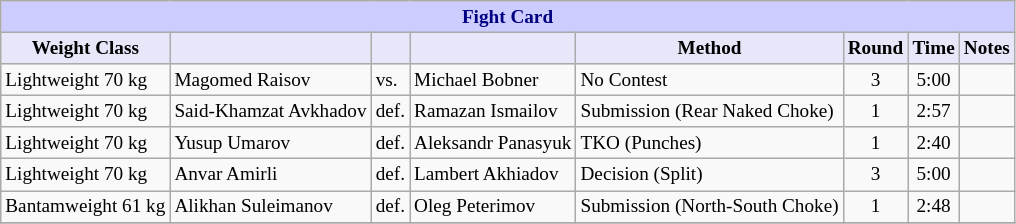<table class="wikitable" style="font-size: 80%;">
<tr>
<th colspan="8" style="background-color: #ccf; color: #000080; text-align: center;"><strong>Fight Card</strong></th>
</tr>
<tr>
<th colspan="1" style="background-color: #E6E8FA; color: #000000; text-align: center;">Weight Class</th>
<th colspan="1" style="background-color: #E6E8FA; color: #000000; text-align: center;"></th>
<th colspan="1" style="background-color: #E6E8FA; color: #000000; text-align: center;"></th>
<th colspan="1" style="background-color: #E6E8FA; color: #000000; text-align: center;"></th>
<th colspan="1" style="background-color: #E6E8FA; color: #000000; text-align: center;">Method</th>
<th colspan="1" style="background-color: #E6E8FA; color: #000000; text-align: center;">Round</th>
<th colspan="1" style="background-color: #E6E8FA; color: #000000; text-align: center;">Time</th>
<th colspan="1" style="background-color: #E6E8FA; color: #000000; text-align: center;">Notes</th>
</tr>
<tr>
<td>Lightweight 70 kg</td>
<td> Magomed Raisov</td>
<td>vs.</td>
<td> Michael Bobner</td>
<td>No Contest</td>
<td align=center>3</td>
<td align=center>5:00</td>
<td></td>
</tr>
<tr>
<td>Lightweight 70 kg</td>
<td> Said-Khamzat Avkhadov</td>
<td>def.</td>
<td> Ramazan Ismailov</td>
<td>Submission (Rear Naked Choke)</td>
<td align=center>1</td>
<td align=center>2:57</td>
<td></td>
</tr>
<tr>
<td>Lightweight 70 kg</td>
<td> Yusup Umarov</td>
<td>def.</td>
<td> Aleksandr Panasyuk</td>
<td>TKO (Punches)</td>
<td align=center>1</td>
<td align=center>2:40</td>
<td></td>
</tr>
<tr>
<td>Lightweight 70 kg</td>
<td> Anvar Amirli</td>
<td>def.</td>
<td> Lambert Akhiadov</td>
<td>Decision (Split)</td>
<td align=center>3</td>
<td align=center>5:00</td>
<td></td>
</tr>
<tr>
<td>Bantamweight 61 kg</td>
<td> Alikhan Suleimanov</td>
<td>def.</td>
<td> Oleg Peterimov</td>
<td>Submission (North-South Choke)</td>
<td align=center>1</td>
<td align=center>2:48</td>
<td></td>
</tr>
<tr>
</tr>
</table>
